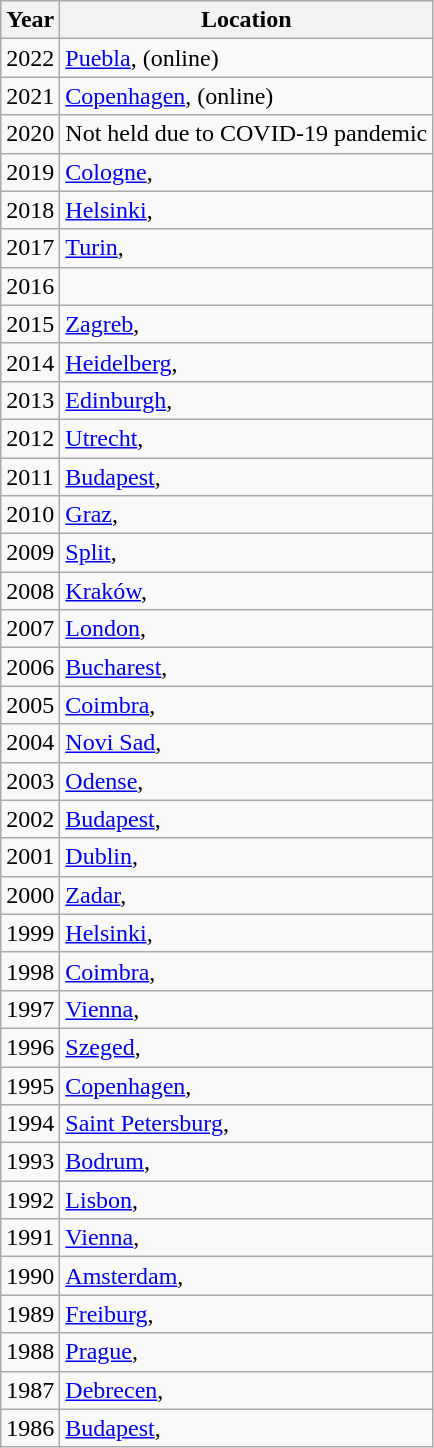<table class="wikitable">
<tr>
<th>Year</th>
<th>Location</th>
</tr>
<tr>
<td>2022</td>
<td><a href='#'>Puebla</a>,  (online)</td>
</tr>
<tr>
<td>2021</td>
<td><a href='#'>Copenhagen</a>,  (online)</td>
</tr>
<tr>
<td>2020</td>
<td>Not held due to COVID-19 pandemic</td>
</tr>
<tr>
<td>2019</td>
<td><a href='#'>Cologne</a>, </td>
</tr>
<tr>
<td>2018</td>
<td><a href='#'>Helsinki</a>, </td>
</tr>
<tr>
<td>2017</td>
<td><a href='#'>Turin</a>, </td>
</tr>
<tr>
<td>2016</td>
<td></td>
</tr>
<tr>
<td>2015</td>
<td><a href='#'>Zagreb</a>, </td>
</tr>
<tr>
<td>2014</td>
<td><a href='#'>Heidelberg</a>, </td>
</tr>
<tr>
<td>2013</td>
<td><a href='#'>Edinburgh</a>, </td>
</tr>
<tr>
<td>2012</td>
<td><a href='#'>Utrecht</a>, </td>
</tr>
<tr>
<td>2011</td>
<td><a href='#'>Budapest</a>, </td>
</tr>
<tr>
<td>2010</td>
<td><a href='#'>Graz</a>, </td>
</tr>
<tr>
<td>2009</td>
<td><a href='#'>Split</a>, </td>
</tr>
<tr>
<td>2008</td>
<td><a href='#'>Kraków</a>, </td>
</tr>
<tr>
<td>2007</td>
<td><a href='#'>London</a>, </td>
</tr>
<tr>
<td>2006</td>
<td><a href='#'>Bucharest</a>, </td>
</tr>
<tr>
<td>2005</td>
<td><a href='#'>Coimbra</a>, </td>
</tr>
<tr>
<td>2004</td>
<td><a href='#'>Novi Sad</a>, </td>
</tr>
<tr>
<td>2003</td>
<td><a href='#'>Odense</a>, </td>
</tr>
<tr>
<td>2002</td>
<td><a href='#'>Budapest</a>, </td>
</tr>
<tr>
<td>2001</td>
<td><a href='#'>Dublin</a>, </td>
</tr>
<tr>
<td>2000</td>
<td><a href='#'>Zadar</a>, </td>
</tr>
<tr>
<td>1999</td>
<td><a href='#'>Helsinki</a>, </td>
</tr>
<tr>
<td>1998</td>
<td><a href='#'>Coimbra</a>, </td>
</tr>
<tr>
<td>1997</td>
<td><a href='#'>Vienna</a>, </td>
</tr>
<tr>
<td>1996</td>
<td><a href='#'>Szeged</a>, </td>
</tr>
<tr>
<td>1995</td>
<td><a href='#'>Copenhagen</a>, </td>
</tr>
<tr>
<td>1994</td>
<td><a href='#'>Saint Petersburg</a>, </td>
</tr>
<tr>
<td>1993</td>
<td><a href='#'>Bodrum</a>, </td>
</tr>
<tr>
<td>1992</td>
<td><a href='#'>Lisbon</a>, </td>
</tr>
<tr>
<td>1991</td>
<td><a href='#'>Vienna</a>, </td>
</tr>
<tr>
<td>1990</td>
<td><a href='#'>Amsterdam</a>, </td>
</tr>
<tr>
<td>1989</td>
<td><a href='#'>Freiburg</a>, </td>
</tr>
<tr>
<td>1988</td>
<td><a href='#'>Prague</a>, </td>
</tr>
<tr>
<td>1987</td>
<td><a href='#'>Debrecen</a>, </td>
</tr>
<tr>
<td>1986</td>
<td><a href='#'>Budapest</a>, </td>
</tr>
</table>
